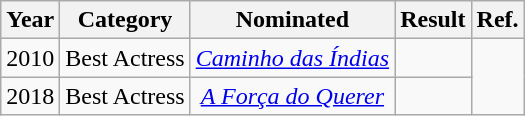<table class="wikitable">
<tr>
<th>Year</th>
<th>Category</th>
<th>Nominated</th>
<th>Result</th>
<th>Ref.</th>
</tr>
<tr>
<td>2010</td>
<td>Best Actress</td>
<td style="text-align: center;"><em><a href='#'>Caminho das Índias</a></em></td>
<td></td>
</tr>
<tr>
<td>2018</td>
<td>Best Actress</td>
<td style="text-align: center;"><em><a href='#'>A Força do Querer</a></em></td>
<td></td>
</tr>
</table>
